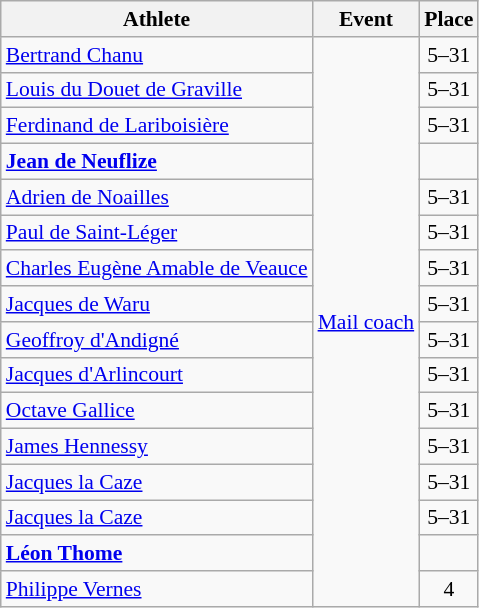<table class="wikitable sortable" style="text-align:center; font-size:90%">
<tr>
<th>Athlete</th>
<th>Event</th>
<th>Place</th>
</tr>
<tr>
<td align=left><a href='#'>Bertrand Chanu</a></td>
<td rowspan=16 align=left><a href='#'>Mail coach</a></td>
<td>5–31</td>
</tr>
<tr>
<td align=left><a href='#'>Louis du Douet de Graville</a></td>
<td>5–31</td>
</tr>
<tr>
<td align=left><a href='#'>Ferdinand de Lariboisière</a></td>
<td>5–31</td>
</tr>
<tr>
<td align=left><strong><a href='#'>Jean de Neuflize</a></strong></td>
<td></td>
</tr>
<tr>
<td align=left><a href='#'>Adrien de Noailles</a></td>
<td>5–31</td>
</tr>
<tr>
<td align=left><a href='#'>Paul de Saint-Léger</a></td>
<td>5–31</td>
</tr>
<tr>
<td align=left><a href='#'>Charles Eugène Amable de Veauce</a></td>
<td>5–31</td>
</tr>
<tr>
<td align=left><a href='#'>Jacques de Waru</a></td>
<td>5–31</td>
</tr>
<tr>
<td align=left><a href='#'>Geoffroy d'Andigné</a></td>
<td>5–31</td>
</tr>
<tr>
<td align=left><a href='#'>Jacques d'Arlincourt</a></td>
<td>5–31</td>
</tr>
<tr>
<td align=left><a href='#'>Octave Gallice</a></td>
<td>5–31</td>
</tr>
<tr>
<td align=left><a href='#'>James Hennessy</a></td>
<td>5–31</td>
</tr>
<tr>
<td align=left><a href='#'>Jacques la Caze</a></td>
<td>5–31</td>
</tr>
<tr>
<td align=left><a href='#'>Jacques la Caze</a></td>
<td>5–31</td>
</tr>
<tr>
<td align=left><strong><a href='#'>Léon Thome</a></strong></td>
<td></td>
</tr>
<tr>
<td align=left><a href='#'>Philippe Vernes</a></td>
<td>4</td>
</tr>
</table>
